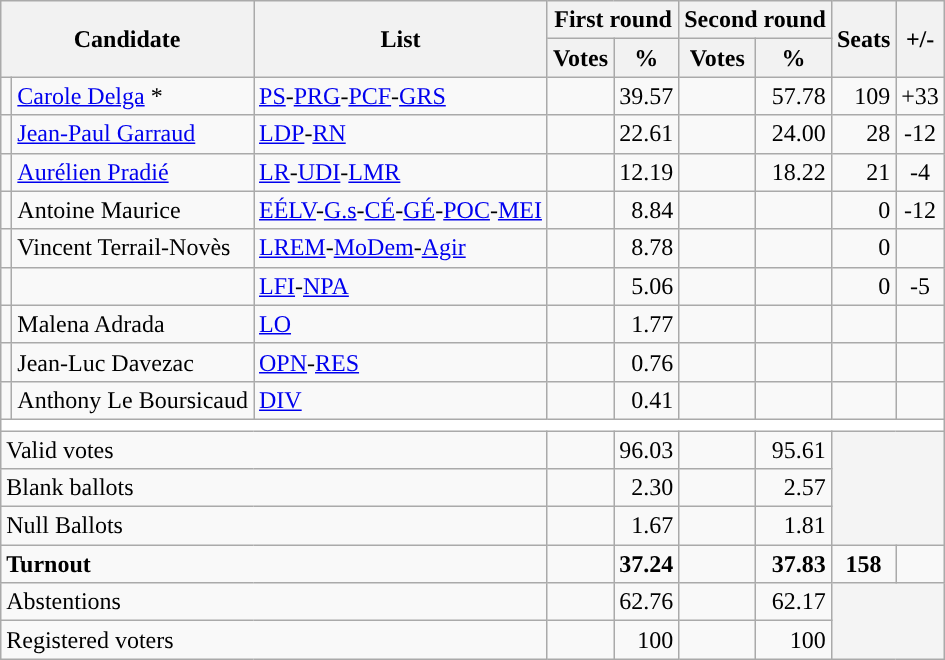<table class="wikitable centre" style="text-align:right;">
<tr>
<th rowspan=2 colspan=2 scope=col>Candidate</th>
<th rowspan=2 scope=col>List</th>
<th colspan=2 scope=col>First round</th>
<th colspan=2 scope=col>Second round</th>
<th rowspan=2 scope=col>Seats</th>
<th rowspan=2 scope=col>+/-</th>
</tr>
<tr>
<th scope=col>Votes</th>
<th scope=col>%</th>
<th scope=col>Votes</th>
<th scope=col>%</th>
</tr>
<tr>
<td style="color:inherit;background:"></td>
<td align="left"><a href='#'>Carole Delga</a> *</td>
<td align="left"><a href='#'>PS</a>-<a href='#'>PRG</a>-<a href='#'>PCF</a>-<a href='#'>GRS</a></td>
<td></td>
<td>39.57</td>
<td></td>
<td>57.78</td>
<td>109</td>
<td align="center">+33</td>
</tr>
<tr>
<td style="color:inherit;background:"></td>
<td align="left"><a href='#'>Jean-Paul Garraud</a></td>
<td align="left"><a href='#'>LDP</a>-<a href='#'>RN</a></td>
<td></td>
<td>22.61</td>
<td></td>
<td>24.00</td>
<td>28</td>
<td align="center">-12</td>
</tr>
<tr>
<td style="color:inherit;background:"></td>
<td align="left"><a href='#'>Aurélien Pradié</a></td>
<td align="left"><a href='#'>LR</a>-<a href='#'>UDI</a>-<a href='#'>LMR</a></td>
<td></td>
<td>12.19</td>
<td></td>
<td>18.22</td>
<td>21</td>
<td align="center">-4</td>
</tr>
<tr>
<td style="color:inherit;background:"></td>
<td align="left">Antoine Maurice</td>
<td align="left"><a href='#'>EÉLV</a>-<a href='#'>G.s</a>-<a href='#'>CÉ</a>-<a href='#'>GÉ</a>-<a href='#'>POC</a>-<a href='#'>MEI</a></td>
<td></td>
<td>8.84</td>
<td></td>
<td></td>
<td>0</td>
<td align="center">-12</td>
</tr>
<tr>
<td style="color:inherit;background:"></td>
<td align="left">Vincent Terrail-Novès</td>
<td align="left"><a href='#'>LREM</a>-<a href='#'>MoDem</a>-<a href='#'>Agir</a></td>
<td></td>
<td>8.78</td>
<td></td>
<td></td>
<td>0</td>
<td align="center"></td>
</tr>
<tr>
<td style="color:inherit;background:"></td>
<td align="left"></td>
<td align="left"><a href='#'>LFI</a>-<a href='#'>NPA</a></td>
<td></td>
<td>5.06</td>
<td></td>
<td></td>
<td>0</td>
<td align="center">-5</td>
</tr>
<tr>
<td style="color:inherit;background:"></td>
<td align="left">Malena Adrada</td>
<td align="left"><a href='#'>LO</a></td>
<td></td>
<td>1.77</td>
<td></td>
<td></td>
<td></td>
<td align="center"></td>
</tr>
<tr>
<td style="color:inherit;background:"></td>
<td align="left">Jean-Luc Davezac</td>
<td align="left"><a href='#'>OPN</a>-<a href='#'>RES</a></td>
<td></td>
<td>0.76</td>
<td></td>
<td></td>
<td></td>
<td align="center"></td>
</tr>
<tr>
<td style="color:inherit;background:"></td>
<td align="left">Anthony Le Boursicaud</td>
<td align="left"><a href='#'>DIV</a></td>
<td></td>
<td>0.41</td>
<td></td>
<td></td>
<td></td>
<td align="center"></td>
</tr>
<tr style="background:white;">
<td colspan=9></td>
</tr>
<tr>
<td colspan=3 style="text-align:left;">Valid votes</td>
<td></td>
<td>96.03</td>
<td></td>
<td>95.61</td>
<td colspan="2" rowspan="3" bgcolor=#F4F4F4></td>
</tr>
<tr>
<td colspan=3 style="text-align:left;">Blank ballots</td>
<td></td>
<td>2.30</td>
<td></td>
<td>2.57</td>
</tr>
<tr>
<td colspan=3 style="text-align:left;">Null Ballots</td>
<td></td>
<td>1.67</td>
<td></td>
<td>1.81</td>
</tr>
<tr style="font-weight:bold;">
<td colspan=3 style="text-align:left;">Turnout</td>
<td></td>
<td>37.24</td>
<td></td>
<td>37.83</td>
<td align=center>158</td>
<td align=center></td>
</tr>
<tr>
<td colspan=3 style="text-align:left;">Abstentions</td>
<td></td>
<td>62.76</td>
<td></td>
<td>62.17</td>
<td colspan="2" rowspan="2" bgcolor=#F4F4F4></td>
</tr>
<tr>
<td colspan=3 style="text-align:left;">Registered voters</td>
<td></td>
<td>100</td>
<td></td>
<td>100</td>
</tr>
</table>
